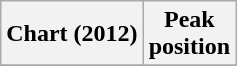<table class="wikitable plainrowheaders" style="text-align:center">
<tr>
<th scope="col">Chart (2012)</th>
<th scope="col">Peak<br>position</th>
</tr>
<tr>
</tr>
</table>
